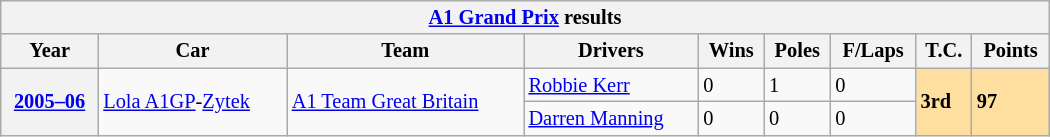<table class="wikitable" style="font-size:85%; width:700px">
<tr>
<th colspan=9><a href='#'>A1 Grand Prix</a> results</th>
</tr>
<tr>
<th>Year</th>
<th>Car</th>
<th>Team</th>
<th>Drivers</th>
<th>Wins</th>
<th>Poles</th>
<th>F/Laps</th>
<th>T.C.</th>
<th>Points</th>
</tr>
<tr>
<th rowspan=2><a href='#'>2005–06</a></th>
<td rowspan=2><a href='#'>Lola A1GP</a>-<a href='#'>Zytek</a></td>
<td rowspan=2> <a href='#'>A1 Team Great Britain</a></td>
<td> <a href='#'>Robbie Kerr</a></td>
<td>0</td>
<td>1</td>
<td>0</td>
<td rowspan=2 style="background:#FFDF9F;"><strong>3rd</strong></td>
<td rowspan=2 style="background:#FFDF9F;"><strong>97</strong></td>
</tr>
<tr>
<td> <a href='#'>Darren Manning</a></td>
<td>0</td>
<td>0</td>
<td>0</td>
</tr>
</table>
